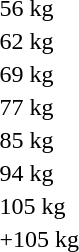<table>
<tr>
<td>56 kg<br></td>
<td></td>
<td></td>
<td></td>
</tr>
<tr>
<td>62 kg<br></td>
<td></td>
<td></td>
<td></td>
</tr>
<tr>
<td>69 kg<br></td>
<td></td>
<td></td>
<td></td>
</tr>
<tr>
<td>77 kg<br></td>
<td></td>
<td></td>
<td></td>
</tr>
<tr>
<td>85 kg<br></td>
<td></td>
<td></td>
<td></td>
</tr>
<tr>
<td>94 kg<br></td>
<td></td>
<td></td>
<td></td>
</tr>
<tr>
<td>105 kg<br></td>
<td></td>
<td></td>
<td></td>
</tr>
<tr>
<td>+105 kg<br></td>
<td></td>
<td></td>
<td></td>
</tr>
</table>
